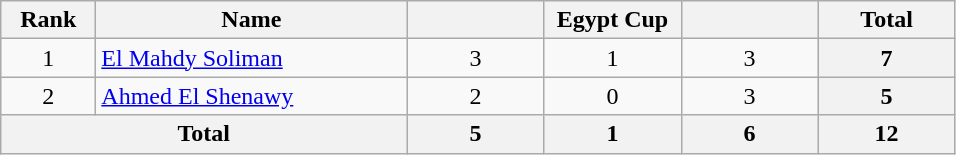<table class=wikitable style=text-align:center;>
<tr>
<th style=width:56px;>Rank</th>
<th style=width:200px;>Name</th>
<th style=width:84px;></th>
<th style=width:84px;>Egypt Cup</th>
<th style=width:84px;></th>
<th style=width:84px;>Total</th>
</tr>
<tr>
<td>1</td>
<td align=left> <a href='#'>El Mahdy Soliman</a></td>
<td>3</td>
<td>1</td>
<td>3</td>
<th>7</th>
</tr>
<tr>
<td>2</td>
<td align=left> <a href='#'>Ahmed El Shenawy</a></td>
<td>2</td>
<td>0</td>
<td>3</td>
<th>5</th>
</tr>
<tr>
<th colspan=2>Total</th>
<th>5</th>
<th>1</th>
<th>6</th>
<th>12</th>
</tr>
</table>
